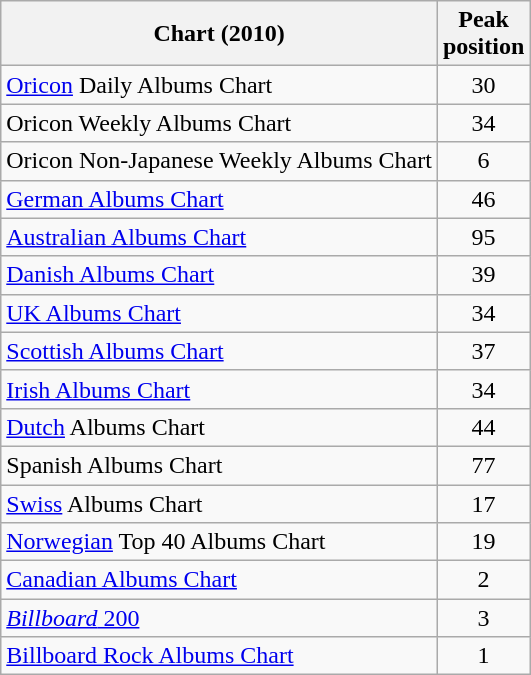<table class="wikitable sortable">
<tr>
<th>Chart (2010)</th>
<th>Peak<br>position</th>
</tr>
<tr>
<td><a href='#'>Oricon</a> Daily Albums Chart</td>
<td style="text-align:center;">30</td>
</tr>
<tr>
<td>Oricon Weekly Albums Chart</td>
<td style="text-align:center;">34</td>
</tr>
<tr>
<td>Oricon Non-Japanese Weekly Albums Chart</td>
<td style="text-align:center;">6</td>
</tr>
<tr>
<td><a href='#'>German Albums Chart</a></td>
<td style="text-align:center;">46</td>
</tr>
<tr>
<td><a href='#'>Australian Albums Chart</a></td>
<td style="text-align:center;">95</td>
</tr>
<tr>
<td><a href='#'>Danish Albums Chart</a></td>
<td style="text-align:center;">39</td>
</tr>
<tr>
<td><a href='#'>UK Albums Chart</a></td>
<td style="text-align:center;">34</td>
</tr>
<tr>
<td><a href='#'>Scottish Albums Chart</a></td>
<td style="text-align:center;">37</td>
</tr>
<tr>
<td><a href='#'>Irish Albums Chart</a></td>
<td style="text-align:center;">34</td>
</tr>
<tr>
<td><a href='#'>Dutch</a> Albums Chart</td>
<td style="text-align:center;">44</td>
</tr>
<tr>
<td>Spanish Albums Chart</td>
<td style="text-align:center;">77</td>
</tr>
<tr>
<td><a href='#'>Swiss</a> Albums Chart</td>
<td style="text-align:center;">17</td>
</tr>
<tr>
<td><a href='#'>Norwegian</a> Top 40 Albums Chart</td>
<td style="text-align:center;">19</td>
</tr>
<tr>
<td><a href='#'>Canadian Albums Chart</a></td>
<td style="text-align:center;">2</td>
</tr>
<tr>
<td><a href='#'><em>Billboard</em> 200</a></td>
<td style="text-align:center;">3</td>
</tr>
<tr>
<td><a href='#'>Billboard Rock Albums Chart</a></td>
<td style="text-align:center;">1</td>
</tr>
</table>
